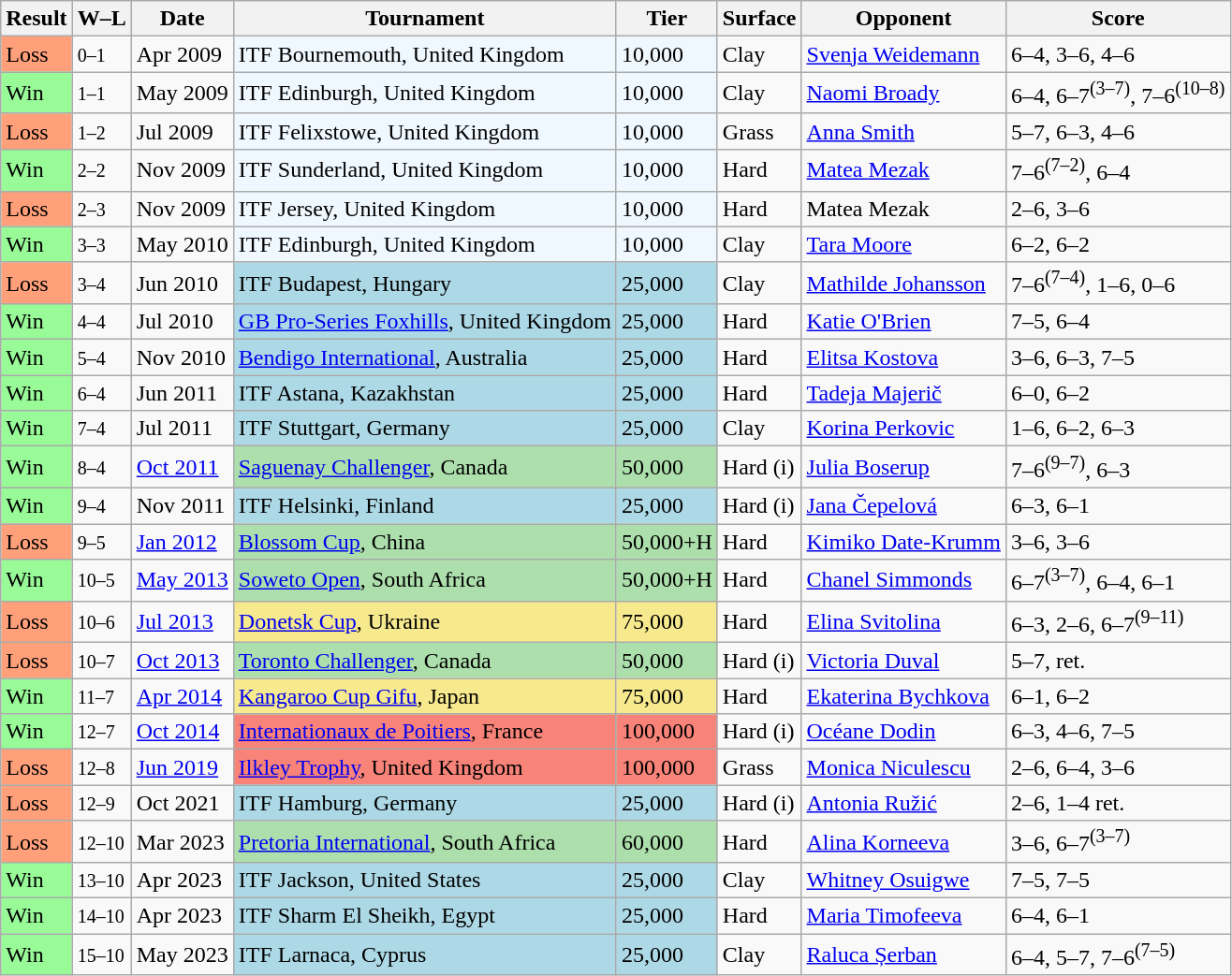<table class="sortable wikitable nowrap">
<tr>
<th>Result</th>
<th class="unsortable">W–L</th>
<th>Date</th>
<th>Tournament</th>
<th>Tier</th>
<th>Surface</th>
<th>Opponent</th>
<th class="unsortable">Score</th>
</tr>
<tr>
<td style="background:#ffa07a;">Loss</td>
<td><small>0–1</small></td>
<td>Apr 2009</td>
<td style="background:#f0f8ff;">ITF Bournemouth, United Kingdom</td>
<td style="background:#f0f8ff;">10,000</td>
<td>Clay</td>
<td> <a href='#'>Svenja Weidemann</a></td>
<td>6–4, 3–6, 4–6</td>
</tr>
<tr>
<td style="background:#98fb98;">Win</td>
<td><small>1–1</small></td>
<td>May 2009</td>
<td style="background:#f0f8ff;">ITF Edinburgh, United Kingdom</td>
<td style="background:#f0f8ff;">10,000</td>
<td>Clay</td>
<td> <a href='#'>Naomi Broady</a></td>
<td>6–4, 6–7<sup>(3–7)</sup>, 7–6<sup>(10–8)</sup></td>
</tr>
<tr>
<td style="background:#ffa07a;">Loss</td>
<td><small>1–2</small></td>
<td>Jul 2009</td>
<td style="background:#f0f8ff;">ITF Felixstowe, United Kingdom</td>
<td style="background:#f0f8ff;">10,000</td>
<td>Grass</td>
<td> <a href='#'>Anna Smith</a></td>
<td>5–7, 6–3, 4–6</td>
</tr>
<tr>
<td style="background:#98fb98;">Win</td>
<td><small>2–2</small></td>
<td>Nov 2009</td>
<td style="background:#f0f8ff;">ITF Sunderland, United Kingdom</td>
<td style="background:#f0f8ff;">10,000</td>
<td>Hard</td>
<td> <a href='#'>Matea Mezak</a></td>
<td>7–6<sup>(7–2)</sup>, 6–4</td>
</tr>
<tr>
<td style="background:#ffa07a;">Loss</td>
<td><small>2–3</small></td>
<td>Nov 2009</td>
<td style="background:#f0f8ff;">ITF Jersey, United Kingdom</td>
<td style="background:#f0f8ff;">10,000</td>
<td>Hard</td>
<td> Matea Mezak</td>
<td>2–6, 3–6</td>
</tr>
<tr>
<td style="background:#98fb98;">Win</td>
<td><small>3–3</small></td>
<td>May 2010</td>
<td style="background:#f0f8ff;">ITF Edinburgh, United Kingdom</td>
<td style="background:#f0f8ff;">10,000</td>
<td>Clay</td>
<td> <a href='#'>Tara Moore</a></td>
<td>6–2, 6–2</td>
</tr>
<tr>
<td style="background:#ffa07a;">Loss</td>
<td><small>3–4</small></td>
<td>Jun 2010</td>
<td style="background:lightblue;">ITF Budapest, Hungary</td>
<td style="background:lightblue;">25,000</td>
<td>Clay</td>
<td> <a href='#'>Mathilde Johansson</a></td>
<td>7–6<sup>(7–4)</sup>, 1–6, 0–6</td>
</tr>
<tr>
<td style="background:#98fb98;">Win</td>
<td><small>4–4</small></td>
<td>Jul 2010</td>
<td style="background:lightblue;"><a href='#'>GB Pro-Series Foxhills</a>, United Kingdom</td>
<td style="background:lightblue;">25,000</td>
<td>Hard</td>
<td> <a href='#'>Katie O'Brien</a></td>
<td>7–5, 6–4</td>
</tr>
<tr>
<td style="background:#98fb98;">Win</td>
<td><small>5–4</small></td>
<td>Nov 2010</td>
<td style="background:lightblue;"><a href='#'>Bendigo International</a>, Australia</td>
<td style="background:lightblue;">25,000</td>
<td>Hard</td>
<td> <a href='#'>Elitsa Kostova</a></td>
<td>3–6, 6–3, 7–5</td>
</tr>
<tr>
<td style="background:#98fb98;">Win</td>
<td><small>6–4</small></td>
<td>Jun 2011</td>
<td style="background:lightblue;">ITF Astana, Kazakhstan</td>
<td style="background:lightblue;">25,000</td>
<td>Hard</td>
<td> <a href='#'>Tadeja Majerič</a></td>
<td>6–0, 6–2</td>
</tr>
<tr>
<td style="background:#98fb98;">Win</td>
<td><small>7–4</small></td>
<td>Jul 2011</td>
<td style="background:lightblue;">ITF Stuttgart, Germany</td>
<td style="background:lightblue;">25,000</td>
<td>Clay</td>
<td> <a href='#'>Korina Perkovic</a></td>
<td>1–6, 6–2, 6–3</td>
</tr>
<tr>
<td style="background:#98fb98;">Win</td>
<td><small>8–4</small></td>
<td><a href='#'>Oct 2011</a></td>
<td style="background:#addfad;"><a href='#'>Saguenay Challenger</a>, Canada</td>
<td style="background:#addfad;">50,000</td>
<td>Hard (i)</td>
<td> <a href='#'>Julia Boserup</a></td>
<td>7–6<sup>(9–7)</sup>, 6–3</td>
</tr>
<tr>
<td style="background:#98fb98;">Win</td>
<td><small>9–4</small></td>
<td>Nov 2011</td>
<td style="background:lightblue;">ITF Helsinki, Finland</td>
<td style="background:lightblue;">25,000</td>
<td>Hard (i)</td>
<td> <a href='#'>Jana Čepelová</a></td>
<td>6–3, 6–1</td>
</tr>
<tr>
<td style="background:#ffa07a;">Loss</td>
<td><small>9–5</small></td>
<td><a href='#'>Jan 2012</a></td>
<td style="background:#addfad;"><a href='#'>Blossom Cup</a>, China</td>
<td style="background:#addfad;">50,000+H</td>
<td>Hard</td>
<td> <a href='#'>Kimiko Date-Krumm</a></td>
<td>3–6, 3–6</td>
</tr>
<tr>
<td style="background:#98fb98;">Win</td>
<td><small>10–5</small></td>
<td><a href='#'>May 2013</a></td>
<td style="background:#addfad;"><a href='#'>Soweto Open</a>, South Africa</td>
<td style="background:#addfad;">50,000+H</td>
<td>Hard</td>
<td> <a href='#'>Chanel Simmonds</a></td>
<td>6–7<sup>(3–7)</sup>, 6–4, 6–1</td>
</tr>
<tr>
<td style="background:#ffa07a;">Loss</td>
<td><small>10–6</small></td>
<td><a href='#'>Jul 2013</a></td>
<td style="background:#f7e98e;"><a href='#'>Donetsk Cup</a>, Ukraine</td>
<td style="background:#f7e98e;">75,000</td>
<td>Hard</td>
<td> <a href='#'>Elina Svitolina</a></td>
<td>6–3, 2–6, 6–7<sup>(9–11)</sup></td>
</tr>
<tr>
<td style="background:#ffa07a;">Loss</td>
<td><small>10–7</small></td>
<td><a href='#'>Oct 2013</a></td>
<td style="background:#addfad;"><a href='#'>Toronto Challenger</a>, Canada</td>
<td style="background:#addfad;">50,000</td>
<td>Hard (i)</td>
<td> <a href='#'>Victoria Duval</a></td>
<td>5–7, ret.</td>
</tr>
<tr>
<td style="background:#98fb98;">Win</td>
<td><small>11–7</small></td>
<td><a href='#'>Apr 2014</a></td>
<td style="background:#f7e98e;"><a href='#'>Kangaroo Cup Gifu</a>, Japan</td>
<td style="background:#f7e98e;">75,000</td>
<td>Hard</td>
<td> <a href='#'>Ekaterina Bychkova</a></td>
<td>6–1, 6–2</td>
</tr>
<tr>
<td style="background:#98fb98;">Win</td>
<td><small>12–7</small></td>
<td><a href='#'>Oct 2014</a></td>
<td style="background:#f88379;"><a href='#'>Internationaux de Poitiers</a>, France</td>
<td style="background:#f88379;">100,000</td>
<td>Hard (i)</td>
<td> <a href='#'>Océane Dodin</a></td>
<td>6–3, 4–6, 7–5</td>
</tr>
<tr>
<td style="background:#ffa07a;">Loss</td>
<td><small>12–8</small></td>
<td><a href='#'>Jun 2019</a></td>
<td style="background:#f88379;"><a href='#'>Ilkley Trophy</a>, United Kingdom</td>
<td style="background:#f88379;">100,000</td>
<td>Grass</td>
<td> <a href='#'>Monica Niculescu</a></td>
<td>2–6, 6–4, 3–6</td>
</tr>
<tr>
<td style="background:#ffa07a;">Loss</td>
<td><small>12–9</small></td>
<td>Oct 2021</td>
<td style="background:lightblue;">ITF Hamburg, Germany</td>
<td style="background:lightblue;">25,000</td>
<td>Hard (i)</td>
<td> <a href='#'>Antonia Ružić</a></td>
<td>2–6, 1–4 ret.</td>
</tr>
<tr>
<td style="background:#ffa07a;">Loss</td>
<td><small>12–10</small></td>
<td>Mar 2023</td>
<td style="background:#addfad;"><a href='#'>Pretoria International</a>, South Africa</td>
<td style="background:#addfad;">60,000</td>
<td>Hard</td>
<td> <a href='#'>Alina Korneeva</a></td>
<td>3–6, 6–7<sup>(3–7)</sup></td>
</tr>
<tr>
<td style="background:#98fb98;">Win</td>
<td><small>13–10</small></td>
<td>Apr 2023</td>
<td style="background:lightblue;">ITF Jackson, United States</td>
<td style="background:lightblue;">25,000</td>
<td>Clay</td>
<td> <a href='#'>Whitney Osuigwe</a></td>
<td>7–5, 7–5</td>
</tr>
<tr>
<td style="background:#98fb98;">Win</td>
<td><small>14–10</small></td>
<td>Apr 2023</td>
<td style="background:lightblue;">ITF Sharm El Sheikh, Egypt</td>
<td style="background:lightblue;">25,000</td>
<td>Hard</td>
<td> <a href='#'>Maria Timofeeva</a></td>
<td>6–4, 6–1</td>
</tr>
<tr>
<td style="background:#98fb98;">Win</td>
<td><small>15–10</small></td>
<td>May 2023</td>
<td style="background:lightblue;">ITF Larnaca, Cyprus</td>
<td style="background:lightblue;">25,000</td>
<td>Clay</td>
<td> <a href='#'>Raluca Șerban</a></td>
<td>6–4, 5–7, 7–6<sup>(7–5)</sup></td>
</tr>
</table>
